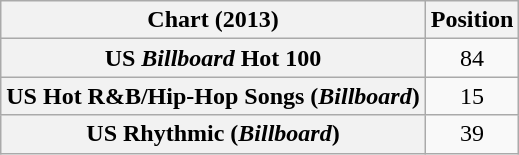<table class="wikitable sortable plainrowheaders" style="text-align:center;">
<tr>
<th>Chart (2013)</th>
<th>Position</th>
</tr>
<tr>
<th scope="row">US <em>Billboard</em> Hot 100</th>
<td align="center">84</td>
</tr>
<tr>
<th scope="row">US Hot R&B/Hip-Hop Songs (<em>Billboard</em>)</th>
<td style="text-align:center;">15</td>
</tr>
<tr>
<th scope="row">US Rhythmic (<em>Billboard</em>)</th>
<td style="text-align:center;">39</td>
</tr>
</table>
